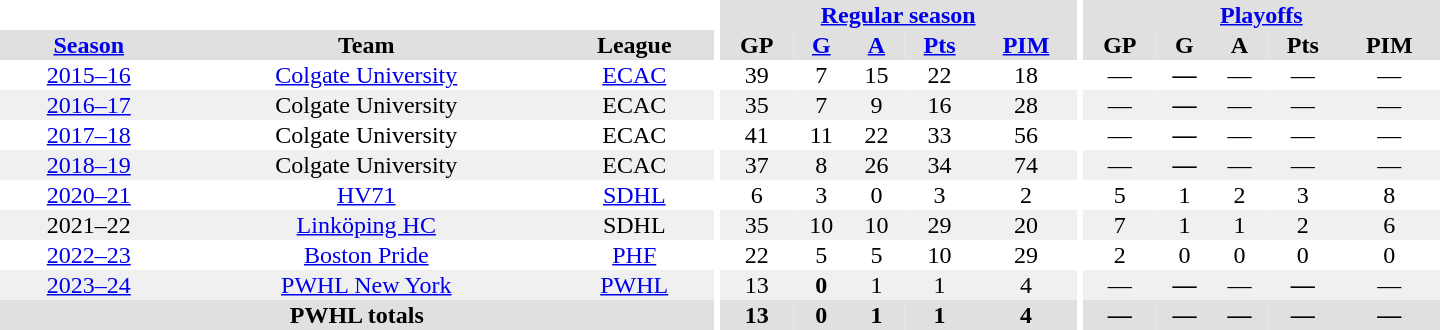<table border="0" cellpadding="1" cellspacing="0" style="text-align:center; width:60em">
<tr bgcolor="#e0e0e0">
<th colspan="3" bgcolor="#ffffff"></th>
<th rowspan="97" bgcolor="#ffffff"></th>
<th colspan="5"><a href='#'>Regular season</a></th>
<th rowspan="97" bgcolor="#ffffff"></th>
<th colspan="5"><a href='#'>Playoffs</a></th>
</tr>
<tr bgcolor="#e0e0e0">
<th><a href='#'>Season</a></th>
<th>Team</th>
<th>League</th>
<th>GP</th>
<th><a href='#'>G</a></th>
<th><a href='#'>A</a></th>
<th><a href='#'>Pts</a></th>
<th><a href='#'>PIM</a></th>
<th>GP</th>
<th>G</th>
<th>A</th>
<th>Pts</th>
<th>PIM</th>
</tr>
<tr>
<td><a href='#'>2015–16</a></td>
<td><a href='#'>Colgate University</a></td>
<td><a href='#'>ECAC</a></td>
<td>39</td>
<td>7</td>
<td>15</td>
<td>22</td>
<td>18</td>
<td>—</td>
<th>—</th>
<td>—</td>
<td>—</td>
<td>—</td>
</tr>
<tr bgcolor="#f0f0f0">
<td><a href='#'>2016–17</a></td>
<td>Colgate University</td>
<td>ECAC</td>
<td>35</td>
<td>7</td>
<td>9</td>
<td>16</td>
<td>28</td>
<td>—</td>
<th>—</th>
<td>—</td>
<td>—</td>
<td>—</td>
</tr>
<tr>
<td><a href='#'>2017–18</a></td>
<td>Colgate University</td>
<td>ECAC</td>
<td>41</td>
<td>11</td>
<td>22</td>
<td>33</td>
<td>56</td>
<td>—</td>
<th>—</th>
<td>—</td>
<td>—</td>
<td>—</td>
</tr>
<tr bgcolor="#f0f0f0">
<td><a href='#'>2018–19</a></td>
<td>Colgate University</td>
<td>ECAC</td>
<td>37</td>
<td>8</td>
<td>26</td>
<td>34</td>
<td>74</td>
<td>—</td>
<th>—</th>
<td>—</td>
<td>—</td>
<td>—</td>
</tr>
<tr>
<td><a href='#'>2020–21</a></td>
<td><a href='#'>HV71</a></td>
<td><a href='#'>SDHL</a></td>
<td>6</td>
<td>3</td>
<td>0</td>
<td>3</td>
<td>2</td>
<td>5</td>
<td>1</td>
<td>2</td>
<td>3</td>
<td>8</td>
</tr>
<tr bgcolor="#f0f0f0">
<td>2021–22</td>
<td><a href='#'>Linköping HC</a></td>
<td>SDHL</td>
<td>35</td>
<td>10</td>
<td>10</td>
<td>29</td>
<td>20</td>
<td>7</td>
<td>1</td>
<td>1</td>
<td>2</td>
<td>6</td>
</tr>
<tr>
<td><a href='#'>2022–23</a></td>
<td><a href='#'>Boston Pride</a></td>
<td><a href='#'>PHF</a></td>
<td>22</td>
<td>5</td>
<td>5</td>
<td>10</td>
<td>29</td>
<td>2</td>
<td>0</td>
<td>0</td>
<td>0</td>
<td>0</td>
</tr>
<tr bgcolor="#f0f0f0">
<td><a href='#'>2023–24</a></td>
<td><a href='#'>PWHL New York</a></td>
<td><a href='#'>PWHL</a></td>
<td>13</td>
<th>0</th>
<td>1</td>
<td>1</td>
<td>4</td>
<td>—</td>
<th>—</th>
<td>—</td>
<th>—</th>
<td>—</td>
</tr>
<tr style="background:#e0e0e0;">
<th colspan="3">PWHL totals</th>
<th>13</th>
<th>0</th>
<th>1</th>
<th>1</th>
<th>4</th>
<th>—</th>
<th>—</th>
<th>—</th>
<th>—</th>
<th>—</th>
</tr>
</table>
